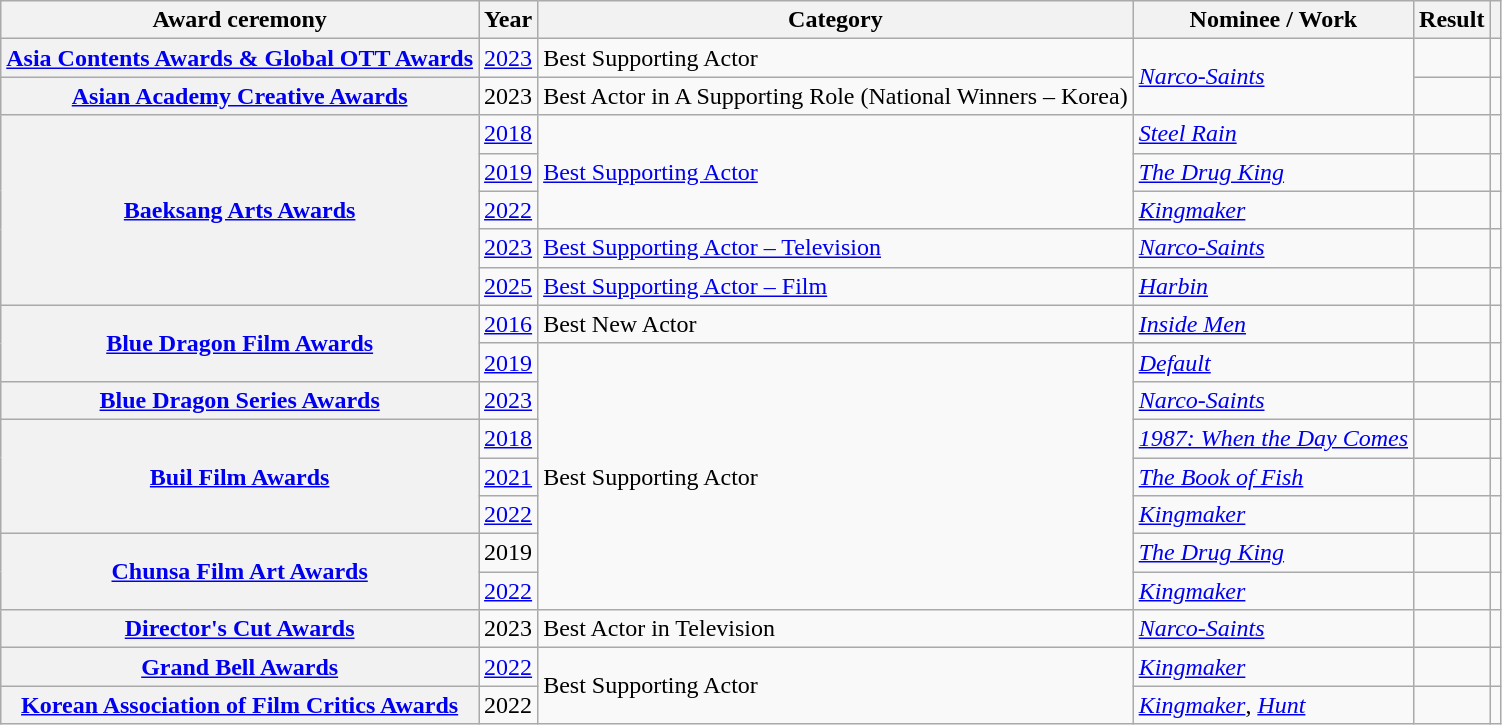<table class="wikitable plainrowheaders sortable">
<tr>
<th scope="col">Award ceremony</th>
<th scope="col">Year</th>
<th scope="col">Category </th>
<th scope="col">Nominee / Work</th>
<th scope="col">Result</th>
<th scope="col" class="unsortable"></th>
</tr>
<tr>
<th scope="row"><a href='#'>Asia Contents Awards & Global OTT Awards</a></th>
<td style="text-align:center"><a href='#'>2023</a></td>
<td>Best Supporting Actor</td>
<td rowspan="2"><em><a href='#'>Narco-Saints</a></em></td>
<td></td>
<td style="text-align:center"></td>
</tr>
<tr>
<th scope="row"><a href='#'>Asian Academy Creative Awards</a></th>
<td style="text-align:center">2023</td>
<td>Best Actor in A Supporting Role (National Winners – Korea)</td>
<td></td>
<td style="text-align:center"></td>
</tr>
<tr>
<th scope="row" rowspan="5"><a href='#'>Baeksang Arts Awards</a></th>
<td style="text-align:center"><a href='#'>2018</a></td>
<td rowspan="3"><a href='#'>Best Supporting Actor</a></td>
<td><em><a href='#'>Steel Rain</a></em></td>
<td></td>
<td style="text-align:center"></td>
</tr>
<tr>
<td style="text-align:center"><a href='#'>2019</a></td>
<td><em><a href='#'>The Drug King</a></em></td>
<td></td>
<td style="text-align:center"></td>
</tr>
<tr>
<td style="text-align:center"><a href='#'>2022</a></td>
<td><em><a href='#'>Kingmaker</a></em></td>
<td></td>
<td style="text-align:center"></td>
</tr>
<tr>
<td style="text-align:center"><a href='#'>2023</a></td>
<td><a href='#'>Best Supporting Actor – Television</a></td>
<td><em><a href='#'>Narco-Saints</a></em></td>
<td></td>
<td style="text-align:center"></td>
</tr>
<tr>
<td style="text-align:center"><a href='#'>2025</a></td>
<td><a href='#'>Best Supporting Actor – Film</a></td>
<td><em><a href='#'>Harbin</a></em></td>
<td></td>
<td style="text-align:center"></td>
</tr>
<tr>
<th scope="row" rowspan="2"><a href='#'>Blue Dragon Film Awards</a></th>
<td style="text-align:center"><a href='#'>2016</a></td>
<td>Best New Actor</td>
<td><em><a href='#'>Inside Men</a></em></td>
<td></td>
<td style="text-align:center"></td>
</tr>
<tr>
<td style="text-align:center"><a href='#'>2019</a></td>
<td rowspan="7">Best Supporting Actor</td>
<td><em><a href='#'>Default</a></em></td>
<td></td>
<td style="text-align:center"></td>
</tr>
<tr>
<th scope="row"><a href='#'>Blue Dragon Series Awards</a></th>
<td style="text-align:center"><a href='#'>2023</a></td>
<td><em><a href='#'>Narco-Saints</a></em></td>
<td></td>
<td style="text-align:center"></td>
</tr>
<tr>
<th scope="row" rowspan="3"><a href='#'>Buil Film Awards</a></th>
<td style="text-align:center"><a href='#'>2018</a></td>
<td><em><a href='#'>1987: When the Day Comes</a></em></td>
<td></td>
<td style="text-align:center"></td>
</tr>
<tr>
<td style="text-align:center"><a href='#'>2021</a></td>
<td><em><a href='#'>The Book of Fish</a></em></td>
<td></td>
<td style="text-align:center"></td>
</tr>
<tr>
<td style="text-align:center"><a href='#'>2022</a></td>
<td><em><a href='#'>Kingmaker</a></em></td>
<td></td>
<td style="text-align:center"></td>
</tr>
<tr>
<th scope="row" rowspan="2"><a href='#'>Chunsa Film Art Awards</a></th>
<td style="text-align:center">2019</td>
<td><em><a href='#'>The Drug King</a></em></td>
<td></td>
<td style="text-align:center"></td>
</tr>
<tr>
<td style="text-align:center"><a href='#'>2022</a></td>
<td><em><a href='#'>Kingmaker</a></em></td>
<td></td>
<td style="text-align:center"></td>
</tr>
<tr>
<th scope="row"><a href='#'>Director's Cut Awards</a></th>
<td style="text-align:center">2023</td>
<td>Best Actor in Television</td>
<td><em><a href='#'>Narco-Saints</a></em></td>
<td></td>
<td style="text-align:center"></td>
</tr>
<tr>
<th scope="row"><a href='#'>Grand Bell Awards</a></th>
<td style="text-align:center"><a href='#'>2022</a></td>
<td rowspan="2">Best Supporting Actor</td>
<td><em><a href='#'>Kingmaker</a></em></td>
<td></td>
<td style="text-align:center"></td>
</tr>
<tr>
<th scope="row"><a href='#'>Korean Association of Film Critics Awards</a></th>
<td style="text-align:center">2022</td>
<td><em><a href='#'>Kingmaker</a></em>, <em><a href='#'>Hunt</a></em></td>
<td></td>
<td style="text-align:center"></td>
</tr>
</table>
